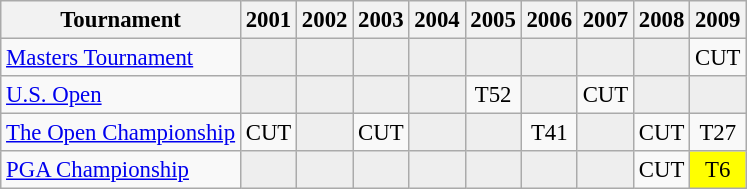<table class="wikitable" style="font-size:95%;text-align:center;">
<tr>
<th>Tournament</th>
<th>2001</th>
<th>2002</th>
<th>2003</th>
<th>2004</th>
<th>2005</th>
<th>2006</th>
<th>2007</th>
<th>2008</th>
<th>2009</th>
</tr>
<tr>
<td align=left><a href='#'>Masters Tournament</a></td>
<td style="background:#eeeeee;"></td>
<td style="background:#eeeeee;"></td>
<td style="background:#eeeeee;"></td>
<td style="background:#eeeeee;"></td>
<td style="background:#eeeeee;"></td>
<td style="background:#eeeeee;"></td>
<td style="background:#eeeeee;"></td>
<td style="background:#eeeeee;"></td>
<td>CUT</td>
</tr>
<tr>
<td align=left><a href='#'>U.S. Open</a></td>
<td style="background:#eeeeee;"></td>
<td style="background:#eeeeee;"></td>
<td style="background:#eeeeee;"></td>
<td style="background:#eeeeee;"></td>
<td>T52</td>
<td style="background:#eeeeee;"></td>
<td>CUT</td>
<td style="background:#eeeeee;"></td>
<td style="background:#eeeeee;"></td>
</tr>
<tr>
<td align=left><a href='#'>The Open Championship</a></td>
<td>CUT</td>
<td style="background:#eeeeee;"></td>
<td>CUT</td>
<td style="background:#eeeeee;"></td>
<td style="background:#eeeeee;"></td>
<td>T41</td>
<td style="background:#eeeeee;"></td>
<td>CUT</td>
<td>T27</td>
</tr>
<tr>
<td align=left><a href='#'>PGA Championship</a></td>
<td style="background:#eeeeee;"></td>
<td style="background:#eeeeee;"></td>
<td style="background:#eeeeee;"></td>
<td style="background:#eeeeee;"></td>
<td style="background:#eeeeee;"></td>
<td style="background:#eeeeee;"></td>
<td style="background:#eeeeee;"></td>
<td>CUT</td>
<td style="background:yellow;">T6</td>
</tr>
</table>
